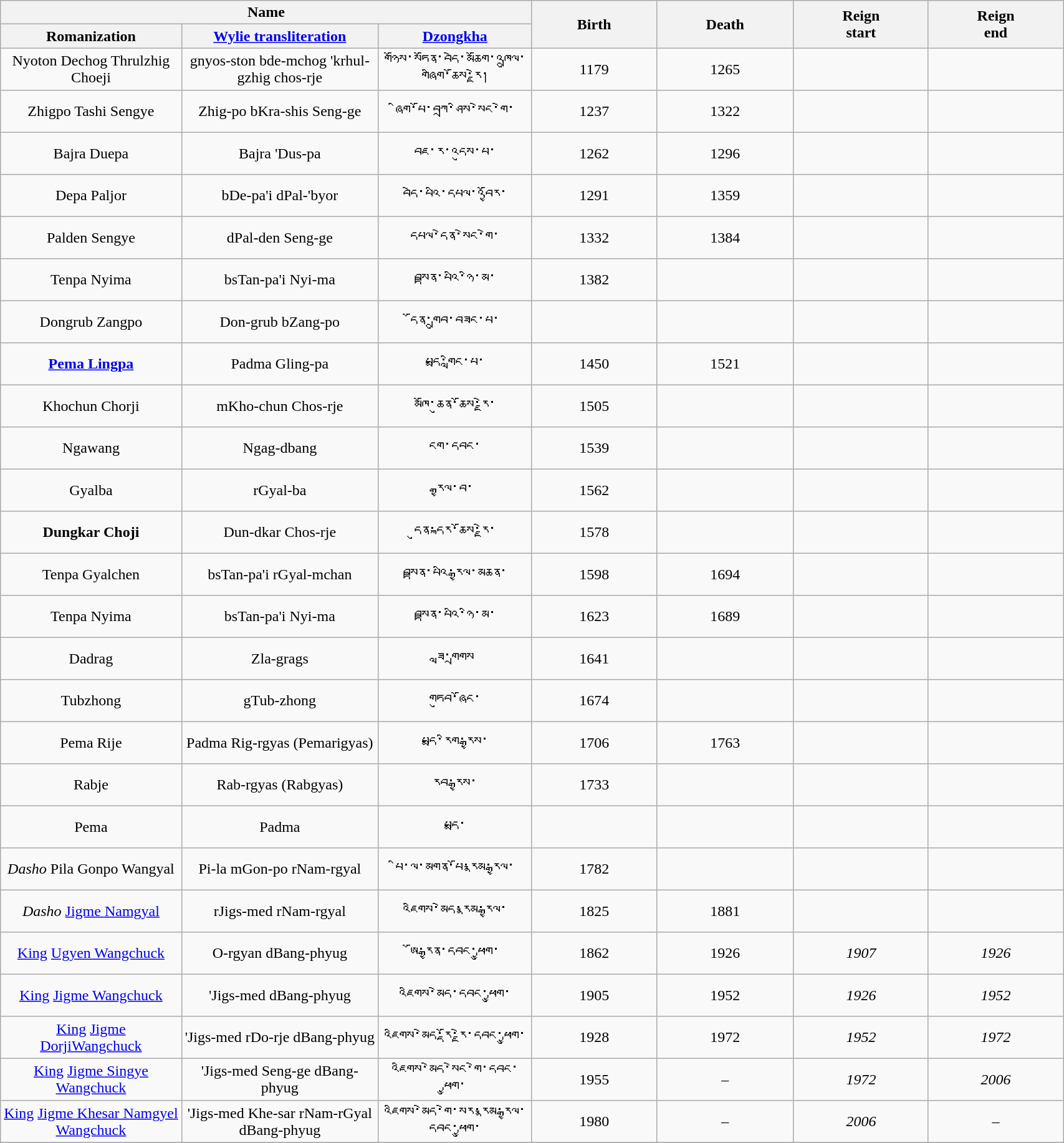<table class="wikitable" style="width:90%; text-align:center" align="center">
<tr>
<th width="50%" colspan=3>Name</th>
<th rowspan=2>Birth</th>
<th rowspan=2>Death</th>
<th rowspan=2>Reign<br>start</th>
<th rowspan=2>Reign<br>end</th>
</tr>
<tr>
<th>Romanization</th>
<th><a href='#'>Wylie transliteration</a></th>
<th><a href='#'>Dzongkha</a></th>
</tr>
<tr style="height: 45px;">
<td>Nyoton Dechog Thrulzhig Choeji</td>
<td>gnyos-ston bde-mchog 'krhul-gzhig chos-rje</td>
<td>གཉོས་སཏོན་བདེ་མཆོག་འཁྲུལ་གཞིག་ཆོས་རྗེ།</td>
<td>1179</td>
<td>1265</td>
<td></td>
<td></td>
</tr>
<tr style="height: 45px;">
<td>Zhigpo Tashi Sengye</td>
<td>Zhig-po bKra-shis Seng-ge</td>
<td>ཞིག་པོ་བཀྲ་ཤིས་སེང་གེ་</td>
<td>1237</td>
<td>1322</td>
<td></td>
<td></td>
</tr>
<tr style="height: 45px;">
<td>Bajra Duepa</td>
<td>Bajra 'Dus-pa</td>
<td>བཇ་ར་འདུས་པ་</td>
<td>1262</td>
<td>1296</td>
<td></td>
<td></td>
</tr>
<tr style="height: 45px;">
<td>Depa Paljor</td>
<td>bDe-pa'i dPal-'byor</td>
<td>བདེ་པའི་དཔལ་འབྱོར་</td>
<td>1291</td>
<td>1359</td>
<td></td>
<td></td>
</tr>
<tr style="height: 45px;">
<td>Palden Sengye</td>
<td>dPal-den Seng-ge</td>
<td>དཔལ་དེན་སེང་གེ་</td>
<td>1332</td>
<td>1384</td>
<td></td>
<td></td>
</tr>
<tr style="height: 45px;">
<td>Tenpa Nyima</td>
<td>bsTan-pa'i Nyi-ma</td>
<td>བསྟན་པའི་ཉི་མ་</td>
<td>1382</td>
<td></td>
<td></td>
<td></td>
</tr>
<tr style="height: 45px;">
<td>Dongrub Zangpo</td>
<td>Don-grub bZang-po</td>
<td>དོན་གྲུབ་བཟང་པ་</td>
<td></td>
<td></td>
<td></td>
<td></td>
</tr>
<tr style="height: 45px;">
<td><strong><a href='#'>Pema Lingpa</a></strong></td>
<td>Padma Gling-pa</td>
<td>པདྨ་གླིང་པ་</td>
<td>1450</td>
<td>1521</td>
<td></td>
<td></td>
</tr>
<tr style="height: 45px;">
<td>Khochun Chorji</td>
<td>mKho-chun Chos-rje</td>
<td>མཁོ་ཆུན་ཆོས་རྗེ་</td>
<td>1505</td>
<td></td>
<td></td>
<td></td>
</tr>
<tr style="height: 45px;">
<td>Ngawang</td>
<td>Ngag-dbang</td>
<td>ངག་དབང་</td>
<td>1539</td>
<td></td>
<td></td>
<td></td>
</tr>
<tr style="height: 45px;">
<td>Gyalba</td>
<td>rGyal-ba</td>
<td>རྒྱལ་བ་</td>
<td>1562</td>
<td></td>
<td></td>
<td></td>
</tr>
<tr style="height: 45px;">
<td><strong>Dungkar Choji</strong></td>
<td>Dun-dkar Chos-rje</td>
<td>དུན་དྐར་ཆོས་རྗེ་</td>
<td>1578</td>
<td></td>
<td></td>
<td></td>
</tr>
<tr style="height: 45px;">
<td>Tenpa Gyalchen</td>
<td>bsTan-pa'i rGyal-mchan</td>
<td>བསྟན་པའི་རྒྱལ་མཆན་</td>
<td>1598</td>
<td>1694</td>
<td></td>
<td></td>
</tr>
<tr style="height: 45px;">
<td>Tenpa Nyima</td>
<td>bsTan-pa'i Nyi-ma</td>
<td>བསྟན་པའི་ཉི་མ་</td>
<td>1623</td>
<td>1689</td>
<td></td>
<td></td>
</tr>
<tr style="height: 45px;">
<td>Dadrag</td>
<td>Zla-grags</td>
<td>ཟླ་གྲགས</td>
<td>1641</td>
<td></td>
<td></td>
<td></td>
</tr>
<tr style="height: 45px;">
<td>Tubzhong</td>
<td>gTub-zhong</td>
<td>གཏུབ་ཞོང་</td>
<td>1674</td>
<td></td>
<td></td>
<td></td>
</tr>
<tr style="height: 45px;">
<td>Pema Rije</td>
<td>Padma Rig-rgyas (Pemarigyas)</td>
<td>པདྨ་རིག་རྒྱས་</td>
<td>1706</td>
<td>1763</td>
<td></td>
<td></td>
</tr>
<tr style="height: 45px;">
<td>Rabje</td>
<td>Rab-rgyas (Rabgyas)</td>
<td>རབ་རྒྱས་</td>
<td>1733</td>
<td></td>
<td></td>
<td></td>
</tr>
<tr style="height: 45px;">
<td>Pema</td>
<td>Padma</td>
<td>པདྨ་</td>
<td></td>
<td></td>
<td></td>
<td></td>
</tr>
<tr style="height: 45px;">
<td><em>Dasho</em> Pila Gonpo Wangyal</td>
<td>Pi-la mGon-po rNam-rgyal</td>
<td>པི་ལ་མགན་པོ་རྣམ་རྒྱལ་</td>
<td>1782</td>
<td></td>
<td></td>
<td></td>
</tr>
<tr style="height: 45px;">
<td><em>Dasho</em> <a href='#'>Jigme Namgyal</a></td>
<td>rJigs-med rNam-rgyal</td>
<td>འཇིགས་མེད་རྣམ་རྒྱལ་</td>
<td>1825</td>
<td>1881</td>
<td></td>
<td></td>
</tr>
<tr style="height: 45px;">
<td><a href='#'>King</a> <a href='#'>Ugyen Wangchuck</a></td>
<td>O-rgyan dBang-phyug</td>
<td>ཨོ་རྒྱན་དབང་ཕྱུག་</td>
<td>1862</td>
<td>1926</td>
<td><em>1907</em></td>
<td><em>1926</em></td>
</tr>
<tr style="height: 45px;">
<td><a href='#'>King</a> <a href='#'>Jigme Wangchuck</a></td>
<td>'Jigs-med dBang-phyug</td>
<td>འཇིགས་མེད་དབང་ཕྱུག་</td>
<td>1905</td>
<td>1952</td>
<td><em>1926</em></td>
<td><em>1952</em></td>
</tr>
<tr style="height: 45px;">
<td><a href='#'>King</a> <a href='#'>Jigme Dorji</a><a href='#'>Wangchuck</a></td>
<td>'Jigs-med rDo-rje dBang-phyug</td>
<td>འཇིགས་མེད་རྡོ་རྗེ་དབང་ཕྱུག་</td>
<td>1928</td>
<td>1972</td>
<td><em>1952</em></td>
<td><em>1972</em></td>
</tr>
<tr style="height: 45px;">
<td><a href='#'>King</a> <a href='#'>Jigme Singye Wangchuck</a></td>
<td>'Jigs-med Seng-ge dBang-phyug</td>
<td>འཇིགས་མེད་སེང་གེ་དབང་ཕྱུག་</td>
<td>1955</td>
<td>–</td>
<td><em>1972</em></td>
<td><em>2006</em></td>
</tr>
<tr style="height: 45px;">
<td><a href='#'>King</a> <a href='#'>Jigme Khesar Namgyel Wangchuck</a></td>
<td>'Jigs-med Khe-sar rNam-rGyal dBang-phyug</td>
<td>འཇིགས་མེད་གེ་སར་རྣམ་རྒྱལ་དབང་ཕྱུག་</td>
<td>1980</td>
<td>–</td>
<td><em>2006</em></td>
<td><em>–</em></td>
</tr>
<tr>
</tr>
</table>
